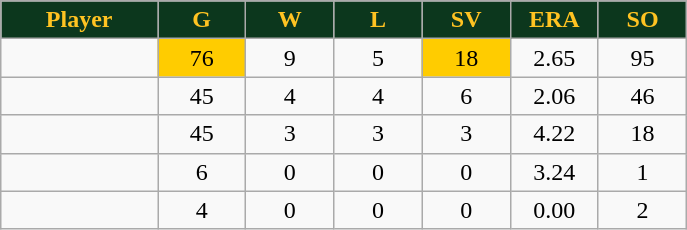<table class="wikitable sortable">
<tr>
<th style="background:#0C371D;color:#ffc322;" width="16%">Player</th>
<th style="background:#0C371D;color:#ffc322;" width="9%">G</th>
<th style="background:#0C371D;color:#ffc322;" width="9%">W</th>
<th style="background:#0C371D;color:#ffc322;" width="9%">L</th>
<th style="background:#0C371D;color:#ffc322;" width="9%">SV</th>
<th style="background:#0C371D;color:#ffc322;" width="9%">ERA</th>
<th style="background:#0C371D;color:#ffc322;" width="9%">SO</th>
</tr>
<tr align="center">
<td></td>
<td bgcolor="#FFCC00">76</td>
<td>9</td>
<td>5</td>
<td bgcolor="#FFCC00">18</td>
<td>2.65</td>
<td>95</td>
</tr>
<tr align="center">
<td></td>
<td>45</td>
<td>4</td>
<td>4</td>
<td>6</td>
<td>2.06</td>
<td>46</td>
</tr>
<tr align="center">
<td></td>
<td>45</td>
<td>3</td>
<td>3</td>
<td>3</td>
<td>4.22</td>
<td>18</td>
</tr>
<tr align="center">
<td></td>
<td>6</td>
<td>0</td>
<td>0</td>
<td>0</td>
<td>3.24</td>
<td>1</td>
</tr>
<tr align="center">
<td></td>
<td>4</td>
<td>0</td>
<td>0</td>
<td>0</td>
<td>0.00</td>
<td>2</td>
</tr>
</table>
